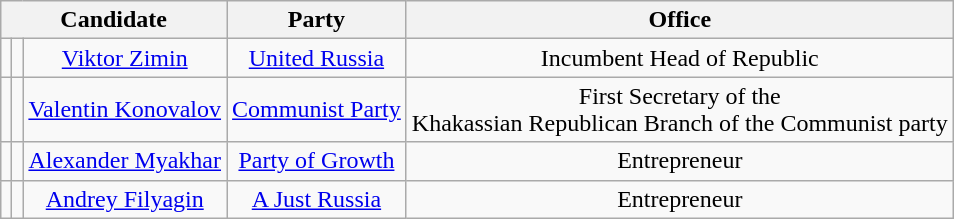<table class="wikitable" style="text-align:center;">
<tr>
<th colspan=3>Candidate</th>
<th>Party</th>
<th>Office</th>
</tr>
<tr>
<td bgcolor=></td>
<td></td>
<td><a href='#'>Viktor Zimin</a></td>
<td><a href='#'>United Russia</a></td>
<td>Incumbent Head of Republic</td>
</tr>
<tr>
<td bgcolor=></td>
<td></td>
<td><a href='#'>Valentin Konovalov</a></td>
<td><a href='#'>Communist Party</a><br></td>
<td>First Secretary of the<br>Khakassian Republican Branch of the Communist party</td>
</tr>
<tr>
<td bgcolor=></td>
<td></td>
<td><a href='#'>Alexander Myakhar</a></td>
<td><a href='#'>Party of Growth</a></td>
<td>Entrepreneur</td>
</tr>
<tr>
<td bgcolor=></td>
<td></td>
<td><a href='#'>Andrey Filyagin</a></td>
<td><a href='#'>A Just Russia</a></td>
<td>Entrepreneur</td>
</tr>
</table>
